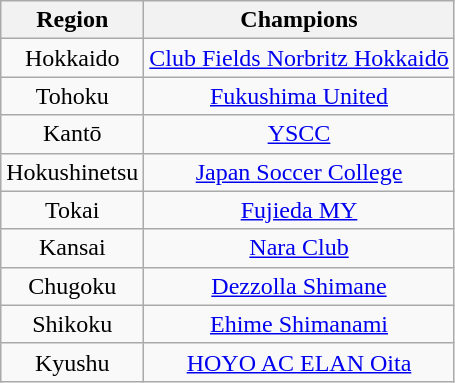<table class="wikitable" style="text-align:center;">
<tr>
<th>Region</th>
<th>Champions</th>
</tr>
<tr>
<td>Hokkaido</td>
<td><a href='#'>Club Fields Norbritz Hokkaidō</a></td>
</tr>
<tr>
<td>Tohoku</td>
<td><a href='#'>Fukushima United</a></td>
</tr>
<tr>
<td>Kantō</td>
<td><a href='#'>YSCC</a></td>
</tr>
<tr>
<td>Hokushinetsu</td>
<td><a href='#'>Japan Soccer College</a></td>
</tr>
<tr>
<td>Tokai</td>
<td><a href='#'>Fujieda MY</a></td>
</tr>
<tr>
<td>Kansai</td>
<td><a href='#'>Nara Club</a></td>
</tr>
<tr>
<td>Chugoku</td>
<td><a href='#'>Dezzolla Shimane</a></td>
</tr>
<tr>
<td>Shikoku</td>
<td><a href='#'>Ehime Shimanami</a></td>
</tr>
<tr>
<td>Kyushu</td>
<td><a href='#'>HOYO AC ELAN Oita</a></td>
</tr>
</table>
